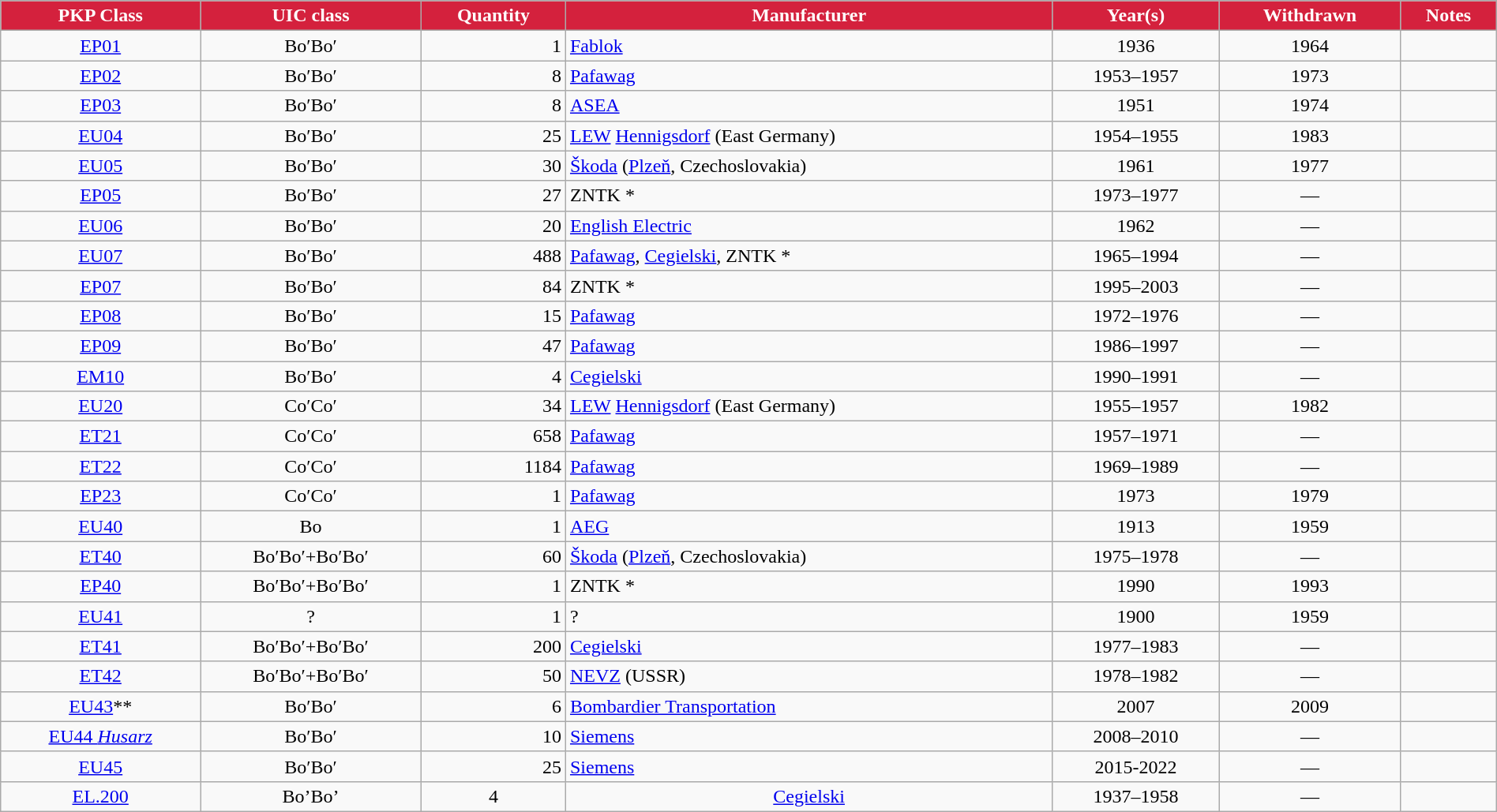<table class="wikitable" width="100%" style=text-align:center>
<tr>
<th style="color:#ffffff; background:#D4213D">PKP Class</th>
<th style="color:#ffffff; background:#D4213D">UIC class</th>
<th style="color:#ffffff; background:#D4213D">Quantity</th>
<th style="color:#ffffff; background:#D4213D">Manufacturer</th>
<th style="color:#ffffff; background:#D4213D">Year(s)</th>
<th style="color:#ffffff; background:#D4213D">Withdrawn</th>
<th style="color:#ffffff; background:#D4213D">Notes</th>
</tr>
<tr>
<td><a href='#'>EP01</a></td>
<td>Bo′Bo′</td>
<td align="right">1</td>
<td align="left"><a href='#'>Fablok</a></td>
<td>1936</td>
<td>1964</td>
<td align=left></td>
</tr>
<tr>
<td><a href='#'>EP02</a></td>
<td>Bo′Bo′</td>
<td align="right">8</td>
<td align="left"><a href='#'>Pafawag</a></td>
<td>1953–1957</td>
<td>1973</td>
<td align=left></td>
</tr>
<tr>
<td><a href='#'>EP03</a></td>
<td>Bo′Bo′</td>
<td align="right">8</td>
<td align="left"><a href='#'>ASEA</a></td>
<td>1951</td>
<td>1974</td>
<td align=left></td>
</tr>
<tr>
<td><a href='#'>EU04</a></td>
<td>Bo′Bo′</td>
<td align="right">25</td>
<td align="left"><a href='#'>LEW</a> <a href='#'>Hennigsdorf</a> (East Germany)</td>
<td>1954–1955</td>
<td>1983</td>
<td align=left></td>
</tr>
<tr>
<td><a href='#'>EU05</a></td>
<td>Bo′Bo′</td>
<td align="right">30</td>
<td align="left"><a href='#'>Škoda</a> (<a href='#'>Plzeň</a>, Czechoslovakia)</td>
<td>1961</td>
<td>1977</td>
<td align=left></td>
</tr>
<tr>
<td><a href='#'>EP05</a></td>
<td>Bo′Bo′</td>
<td align="right">27</td>
<td align="left">ZNTK *</td>
<td>1973–1977</td>
<td>—</td>
<td align=left></td>
</tr>
<tr>
<td><a href='#'>EU06</a></td>
<td>Bo′Bo′</td>
<td align="right">20</td>
<td align="left"><a href='#'>English Electric</a></td>
<td>1962</td>
<td>—</td>
<td align=left></td>
</tr>
<tr>
<td><a href='#'>EU07</a></td>
<td>Bo′Bo′</td>
<td align="right">488</td>
<td align="left"><a href='#'>Pafawag</a>, <a href='#'>Cegielski</a>, ZNTK *</td>
<td>1965–1994</td>
<td>—</td>
<td align=left></td>
</tr>
<tr>
<td><a href='#'>EP07</a></td>
<td>Bo′Bo′</td>
<td align="right">84</td>
<td align="left">ZNTK *</td>
<td>1995–2003</td>
<td>—</td>
<td align=left></td>
</tr>
<tr>
<td><a href='#'>EP08</a></td>
<td>Bo′Bo′</td>
<td align="right">15</td>
<td align="left"><a href='#'>Pafawag</a></td>
<td>1972–1976</td>
<td>—</td>
<td align=left></td>
</tr>
<tr>
<td><a href='#'>EP09</a></td>
<td>Bo′Bo′</td>
<td align="right">47</td>
<td align="left"><a href='#'>Pafawag</a></td>
<td>1986–1997</td>
<td>—</td>
<td align=left></td>
</tr>
<tr>
<td><a href='#'>EM10</a></td>
<td>Bo′Bo′</td>
<td align="right">4</td>
<td align="left"><a href='#'>Cegielski</a></td>
<td>1990–1991</td>
<td>—</td>
<td align=left></td>
</tr>
<tr>
<td><a href='#'>EU20</a></td>
<td>Co′Co′</td>
<td align="right">34</td>
<td align="left"><a href='#'>LEW</a> <a href='#'>Hennigsdorf</a> (East Germany)</td>
<td>1955–1957</td>
<td>1982</td>
<td align=left></td>
</tr>
<tr>
<td><a href='#'>ET21</a></td>
<td>Co′Co′</td>
<td align="right">658</td>
<td align="left"><a href='#'>Pafawag</a></td>
<td>1957–1971</td>
<td>—</td>
<td align=left></td>
</tr>
<tr>
<td><a href='#'>ET22</a></td>
<td>Co′Co′</td>
<td align="right">1184</td>
<td align="left"><a href='#'>Pafawag</a></td>
<td>1969–1989</td>
<td>—</td>
<td align=left></td>
</tr>
<tr>
<td><a href='#'>EP23</a></td>
<td>Co′Co′</td>
<td align="right">1</td>
<td align="left"><a href='#'>Pafawag</a></td>
<td>1973</td>
<td>1979</td>
<td align=left></td>
</tr>
<tr>
<td><a href='#'>EU40</a></td>
<td>Bo</td>
<td align="right">1</td>
<td align="left"><a href='#'>AEG</a></td>
<td>1913</td>
<td>1959</td>
<td align=left></td>
</tr>
<tr>
<td><a href='#'>ET40</a></td>
<td>Bo′Bo′+Bo′Bo′</td>
<td align="right">60</td>
<td align="left"><a href='#'>Škoda</a> (<a href='#'>Plzeň</a>, Czechoslovakia)</td>
<td>1975–1978</td>
<td>—</td>
<td align=left></td>
</tr>
<tr>
<td><a href='#'>EP40</a></td>
<td>Bo′Bo′+Bo′Bo′</td>
<td align="right">1</td>
<td align="left">ZNTK *</td>
<td>1990</td>
<td>1993</td>
<td align=left></td>
</tr>
<tr>
<td><a href='#'>EU41</a></td>
<td>?</td>
<td align="right">1</td>
<td align="left">?</td>
<td>1900</td>
<td>1959</td>
<td align=left></td>
</tr>
<tr>
<td><a href='#'>ET41</a></td>
<td>Bo′Bo′+Bo′Bo′</td>
<td align="right">200</td>
<td align="left"><a href='#'>Cegielski</a></td>
<td>1977–1983</td>
<td>—</td>
<td align=left></td>
</tr>
<tr>
<td><a href='#'>ET42</a></td>
<td>Bo′Bo′+Bo′Bo′</td>
<td align="right">50</td>
<td align="left"><a href='#'>NEVZ</a> (USSR)</td>
<td>1978–1982</td>
<td>—</td>
<td align=left></td>
</tr>
<tr>
<td><a href='#'>EU43</a>**</td>
<td>Bo′Bo′</td>
<td align="right">6</td>
<td align="left"><a href='#'>Bombardier Transportation</a></td>
<td>2007</td>
<td>2009</td>
<td align=left></td>
</tr>
<tr>
<td><a href='#'>EU44 <em>Husarz</em></a></td>
<td>Bo′Bo′</td>
<td align="right">10</td>
<td align="left"><a href='#'>Siemens</a></td>
<td>2008–2010</td>
<td>—</td>
<td align=left></td>
</tr>
<tr>
<td><a href='#'>EU45</a></td>
<td>Bo′Bo′</td>
<td align="right">25</td>
<td align="left"><a href='#'>Siemens</a></td>
<td>2015-2022</td>
<td>—</td>
<td align=left></td>
</tr>
<tr>
<td><a href='#'>EL.200</a></td>
<td>Bo’Bo’</td>
<td>4</td>
<td><a href='#'>Cegielski</a></td>
<td>1937–1958</td>
<td>—</td>
</tr>
</table>
